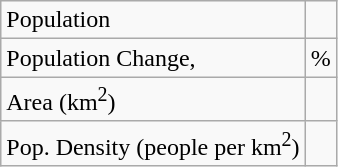<table class="wikitable">
<tr>
<td>Population</td>
<td></td>
</tr>
<tr>
<td>Population Change,</td>
<td>%</td>
</tr>
<tr>
<td>Area (km<sup>2</sup>)</td>
<td></td>
</tr>
<tr>
<td>Pop. Density (people per km<sup>2</sup>)</td>
<td></td>
</tr>
</table>
